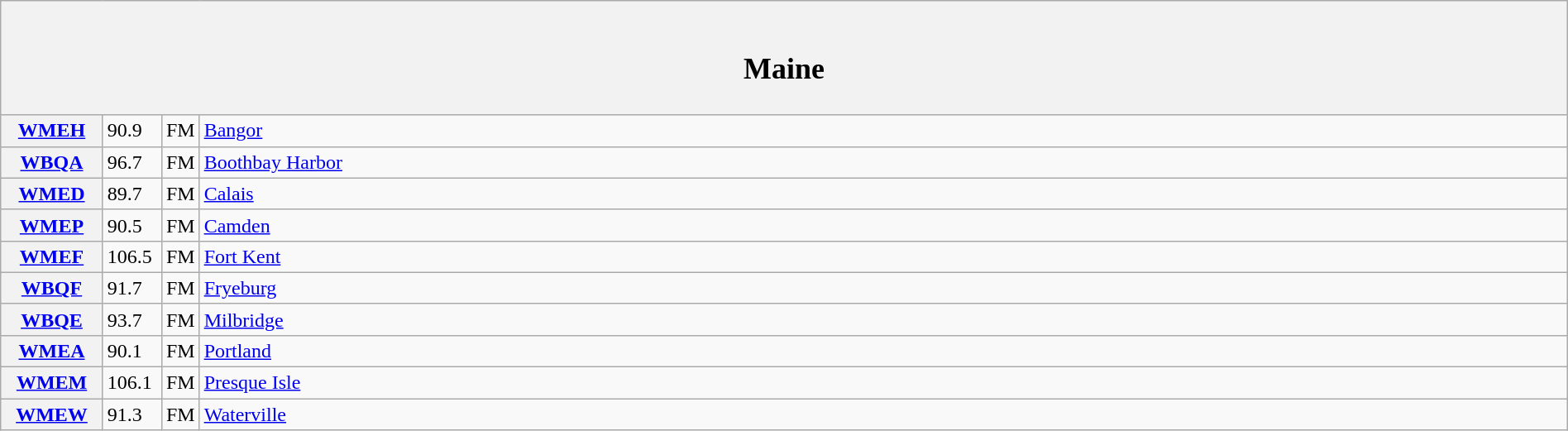<table class="wikitable mw-collapsible" style="width:100%">
<tr>
<th scope="col" colspan="4"><br><h2>Maine</h2></th>
</tr>
<tr>
<th scope="row" style="width: 75px;"><a href='#'>WMEH</a></th>
<td style="width: 40px;">90.9</td>
<td style="width: 21px;">FM</td>
<td><a href='#'>Bangor</a></td>
</tr>
<tr>
<th scope="row"><a href='#'>WBQA</a></th>
<td>96.7</td>
<td>FM</td>
<td><a href='#'>Boothbay Harbor</a></td>
</tr>
<tr>
<th scope="row"><a href='#'>WMED</a></th>
<td>89.7</td>
<td>FM</td>
<td><a href='#'>Calais</a></td>
</tr>
<tr>
<th scope="row"><a href='#'>WMEP</a></th>
<td>90.5</td>
<td>FM</td>
<td><a href='#'>Camden</a></td>
</tr>
<tr>
<th scope="row"><a href='#'>WMEF</a></th>
<td>106.5</td>
<td>FM</td>
<td><a href='#'>Fort Kent</a></td>
</tr>
<tr>
<th scope="row"><a href='#'>WBQF</a></th>
<td>91.7</td>
<td>FM</td>
<td><a href='#'>Fryeburg</a></td>
</tr>
<tr>
<th scope="row"><a href='#'>WBQE</a></th>
<td>93.7</td>
<td>FM</td>
<td><a href='#'>Milbridge</a></td>
</tr>
<tr>
<th scope="row"><a href='#'>WMEA</a></th>
<td>90.1</td>
<td>FM</td>
<td><a href='#'>Portland</a></td>
</tr>
<tr>
<th scope="row"><a href='#'>WMEM</a></th>
<td>106.1</td>
<td>FM</td>
<td><a href='#'>Presque Isle</a></td>
</tr>
<tr>
<th scope="row"><a href='#'>WMEW</a></th>
<td>91.3</td>
<td>FM</td>
<td><a href='#'>Waterville</a></td>
</tr>
</table>
